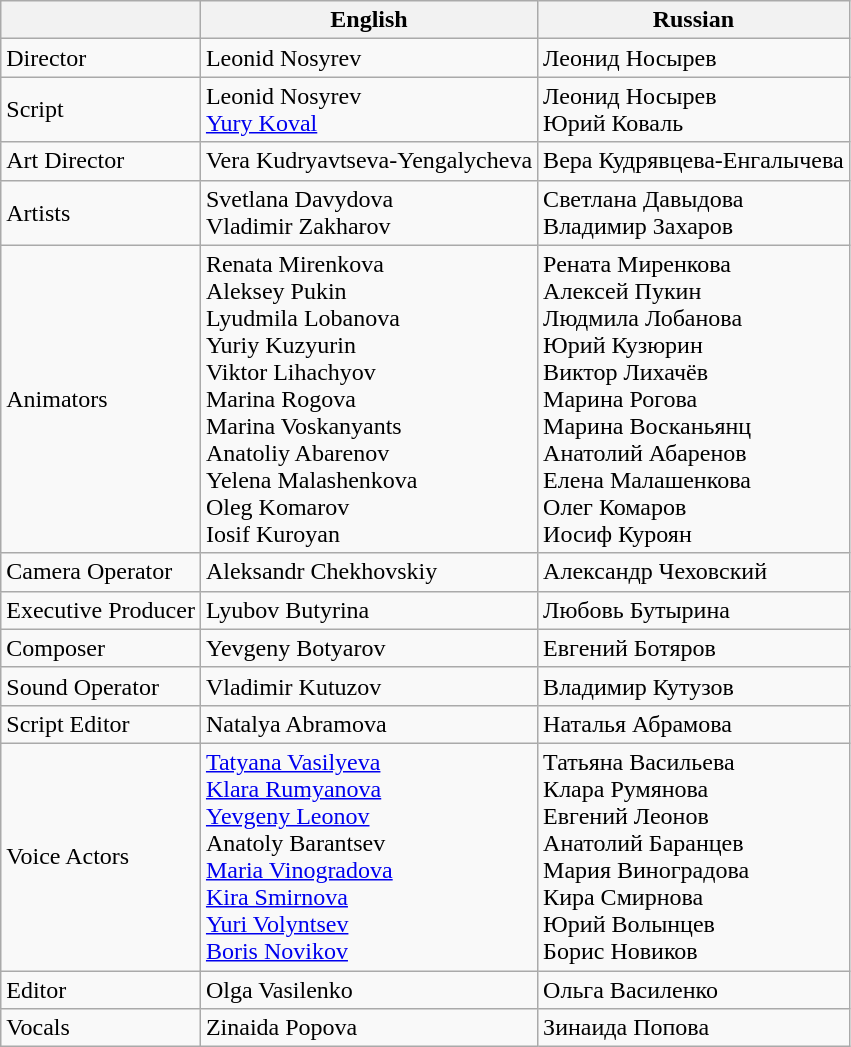<table class="wikitable">
<tr>
<th></th>
<th>English</th>
<th>Russian</th>
</tr>
<tr>
<td>Director</td>
<td>Leonid Nosyrev</td>
<td>Леонид Носырев</td>
</tr>
<tr>
<td>Script</td>
<td>Leonid Nosyrev<br><a href='#'>Yury Koval</a></td>
<td>Леонид Носырев<br>Юрий Коваль</td>
</tr>
<tr>
<td>Art Director</td>
<td>Vera Kudryavtseva-Yengalycheva</td>
<td>Вера Кудрявцева-Енгалычева</td>
</tr>
<tr>
<td>Artists</td>
<td>Svetlana Davydova<br>Vladimir Zakharov</td>
<td>Светлана Давыдова<br>Владимир Захаров</td>
</tr>
<tr>
<td>Animators</td>
<td>Renata Mirenkova<br>Aleksey Pukin<br>Lyudmila Lobanova<br>Yuriy Kuzyurin<br>Viktor Lihachyov<br>Marina Rogova<br>Marina Voskanyants<br>Anatoliy Abarenov<br>Yelena Malashenkova<br>Oleg Komarov<br>Iosif Kuroyan</td>
<td>Рената Миренкова<br>Алексей Пукин<br>Людмила Лобанова<br>Юрий Кузюрин<br>Виктор Лихачёв<br>Марина Рогова<br>Марина Восканьянц<br>Анатолий Абаренов<br>Елена Малашенкова<br>Олег Комаров<br>Иосиф Куроян</td>
</tr>
<tr>
<td>Camera Operator</td>
<td>Aleksandr Chekhovskiy</td>
<td>Александр Чеховский</td>
</tr>
<tr>
<td>Executive Producer</td>
<td>Lyubov Butyrina</td>
<td>Любовь Бутырина</td>
</tr>
<tr>
<td>Composer</td>
<td>Yevgeny Botyarov</td>
<td>Евгений Ботяров</td>
</tr>
<tr>
<td>Sound Operator</td>
<td>Vladimir Kutuzov</td>
<td>Владимир Кутузов</td>
</tr>
<tr>
<td>Script Editor</td>
<td>Natalya Abramova</td>
<td>Наталья Абрамова</td>
</tr>
<tr>
<td>Voice Actors</td>
<td><a href='#'>Tatyana Vasilyeva</a><br><a href='#'>Klara Rumyanova</a><br><a href='#'>Yevgeny Leonov</a><br>Anatoly Barantsev<br><a href='#'>Maria Vinogradova</a><br><a href='#'>Kira Smirnova</a><br><a href='#'>Yuri Volyntsev</a><br><a href='#'>Boris Novikov</a></td>
<td>Татьяна Васильева<br>Клара Румянова<br>Евгений Леонов<br>Анатолий Баранцев<br>Мария Виноградова<br>Кира Смирнова<br>Юрий Волынцев<br>Борис Новиков</td>
</tr>
<tr>
<td>Editor</td>
<td>Olga Vasilenko</td>
<td>Ольга Василенко</td>
</tr>
<tr>
<td>Vocals</td>
<td>Zinaida Popova</td>
<td>Зинаида Попова</td>
</tr>
</table>
